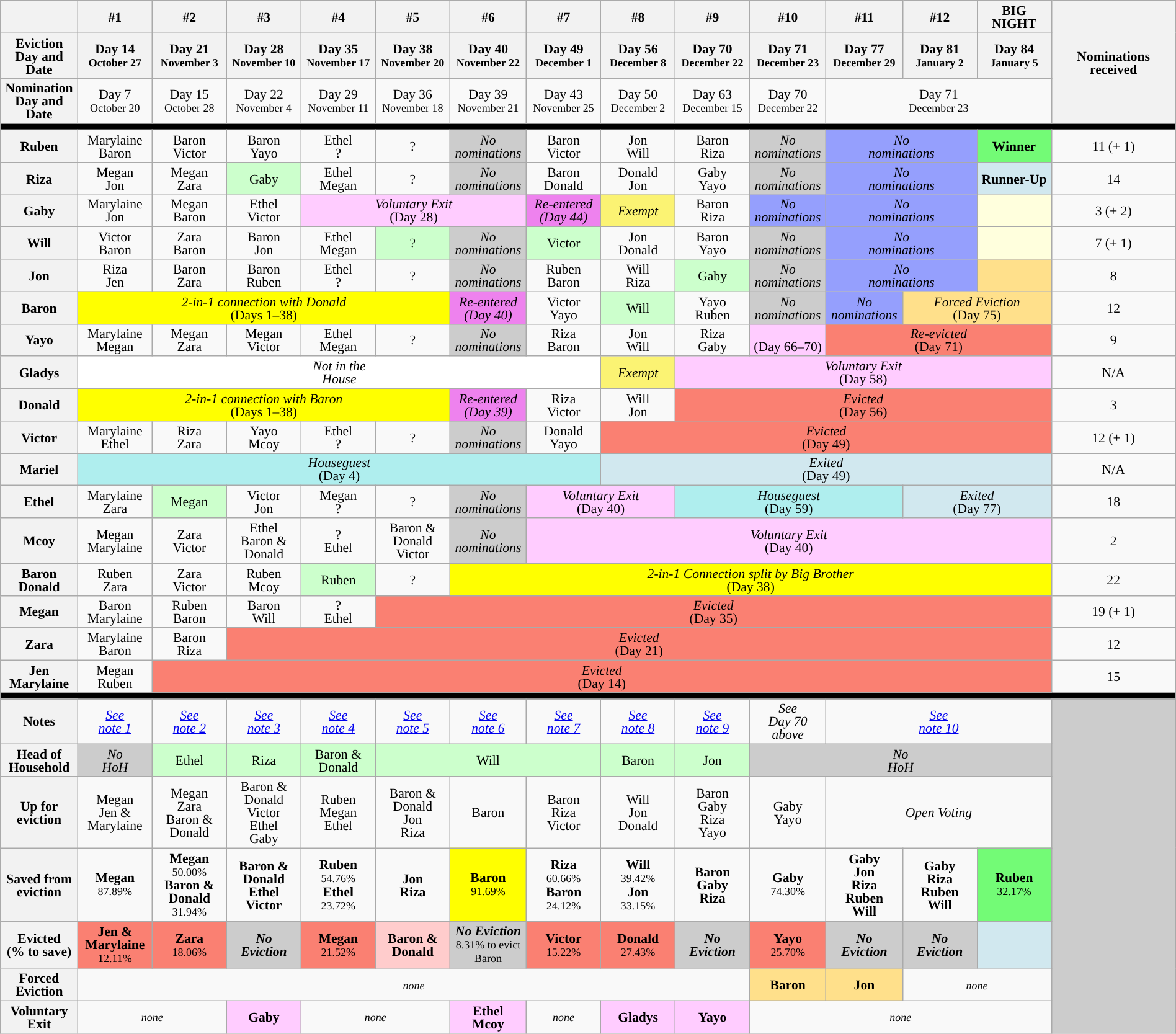<table class="wikitable" style="text-align:center; font-size:90%; line-height:14px; width:100%;">
<tr>
<th style="width: 5%;"></th>
<th style="width: 6%;">#1</th>
<th style="width: 6%;">#2</th>
<th style="width: 6%;">#3</th>
<th style="width: 6%;">#4</th>
<th style="width: 6%;">#5</th>
<th style="width: 6%;">#6</th>
<th style="width: 6%;">#7</th>
<th style="width: 6%;">#8</th>
<th style="width: 6%;">#9</th>
<th style="width: 6%;">#10</th>
<th style="width: 6%;">#11</th>
<th style="width: 6%;">#12</th>
<th style="width: 6%;">BIG NIGHT</th>
<th style="width: 10%;" rowspan="3">Nominations received</th>
</tr>
<tr>
<th>Eviction Day and Date</th>
<th>Day 14<br><small>October 27</small></th>
<th>Day 21<br><small>November 3</small></th>
<th>Day 28<br><small>November 10</small></th>
<th>Day 35<br><small>November 17</small></th>
<th>Day 38<br><small>November 20</small></th>
<th>Day 40<br><small>November 22</small></th>
<th>Day 49<br><small>December 1</small></th>
<th>Day 56<br><small>December 8</small></th>
<th>Day 70<br><small>December 22</small></th>
<th>Day 71<br><small>December 23</small></th>
<th>Day 77<br><small>December 29</small></th>
<th>Day 81<br><small>January 2</small></th>
<th>Day 84<br><small>January 5</small></th>
</tr>
<tr>
<th>Nomination Day and Date</th>
<td>Day 7<br><small>October 20</small></td>
<td>Day 15<br><small>October 28</small></td>
<td>Day 22<br><small>November 4</small></td>
<td>Day 29<br><small>November 11</small></td>
<td>Day 36<br><small>November 18</small></td>
<td>Day 39<br><small>November 21</small></td>
<td>Day 43<br><small>November 25</small></td>
<td>Day 50<br><small>December 2</small></td>
<td>Day 63<br><small>December 15</small></td>
<td>Day 70<br><small>December 22</small></td>
<td colspan=3>Day 71<br><small>December 23</small></td>
</tr>
<tr>
<th style="background:#000000;" colspan="15"></th>
</tr>
<tr>
<th>Ruben</th>
<td><span>Marylaine</span><br><span>Baron</span></td>
<td><span>Baron</span><br>Victor</td>
<td><span>Baron</span><br>Yayo</td>
<td>Ethel<br>?</td>
<td>?</td>
<td style="background:#CCCCCC; text-align:center"><em>No<br>nominations</em></td>
<td>Baron<br>Victor</td>
<td>Jon<br>Will</td>
<td>Baron<br>Riza</td>
<td style="background:#CCCCCC; text-align:center;"><em>No<br>nominations</em></td>
<td style="background:#959FFD; text-align:center;" colspan="2"><em>No<br>nominations</em></td>
<td style="background:#73FB76;"><strong>Winner</strong></td>
<td>11 (+ 1)</td>
</tr>
<tr>
<th>Riza</th>
<td>Megan<br>Jon</td>
<td>Megan<br>Zara</td>
<td style="background:#CCFFCC; text-align:center">Gaby</td>
<td>Ethel<br>Megan</td>
<td>?</td>
<td style="background:#CCCCCC; text-align:center"><em>No<br>nominations</em></td>
<td>Baron<br>Donald</td>
<td>Donald<br>Jon</td>
<td>Gaby<br>Yayo</td>
<td style="background:#CCCCCC; text-align:center;"><em>No<br>nominations</em></td>
<td style="background:#959FFD; text-align:center;" colspan="2"><em>No<br>nominations</em></td>
<td style="background:#D1E8EF;"><strong>Runner<span>-</span>Up</strong></td>
<td>14</td>
</tr>
<tr>
<th>Gaby</th>
<td><span>Marylaine</span><br>Jon</td>
<td>Megan<br><span>Baron</span></td>
<td>Ethel<br>Victor</td>
<td style="background:#FFCCFF; text-align:center" colspan="3"><em>Voluntary Exit</em><br>(Day 28)</td>
<td style="background:violet; text-align:center"><em>Re-entered<br>(Day 44)</em></td>
<td style="background:#FBF373;"><em>Exempt</em></td>
<td>Baron<br>Riza</td>
<td style="background:#959FFD; text-align:center;"><em>No<br>nominations</em></td>
<td style="background:#959FFD; text-align:center;" colspan="2"><em>No<br>nominations</em></td>
<td style="background:#FFFFDD;"><strong></strong></td>
<td>3 (+ 2)</td>
</tr>
<tr>
<th>Will</th>
<td>Victor<br><span>Baron</span></td>
<td>Zara<br><span>Baron</span></td>
<td><span>Baron</span><br>Jon</td>
<td>Ethel<br>Megan</td>
<td style="background:#CCFFCC;">?</td>
<td style="background:#CCCCCC; text-align:center"><em>No<br>nominations</em></td>
<td style="background:#CCFFCC;">Victor</td>
<td>Jon<br>Donald</td>
<td>Baron<br>Yayo</td>
<td style="background:#CCCCCC; text-align:center;"><em>No<br>nominations</em></td>
<td style="background:#959FFD; text-align:center;" colspan="2"><em>No<br>nominations</em></td>
<td style="background:#FFFFDD;"><strong></strong></td>
<td>7 (+ 1)</td>
</tr>
<tr>
<th>Jon</th>
<td>Riza<br><span>Jen</span></td>
<td><span>Baron</span><br>Zara</td>
<td><span>Baron</span><br>Ruben</td>
<td>Ethel<br>?</td>
<td>?</td>
<td style="background:#CCCCCC; text-align:center"><em>No<br>nominations</em></td>
<td>Ruben<br>Baron</td>
<td>Will<br>Riza</td>
<td style="background:#CCFFCC; text-align:center;">Gaby</td>
<td style="background:#CCCCCC; text-align:center;"><em>No<br>nominations</em></td>
<td style="background:#959FFD; text-align:center;" colspan="2"><em>No<br>nominations</em></td>
<td style="background:#FFE08B; text-align:center"></td>
<td>8</td>
</tr>
<tr>
<th>Baron</th>
<td style="background:yellow; text-align:center" colspan="5"><em>2-in-1 connection with Donald</em><br>(Days 1–38)</td>
<td style="background:violet; text-align:center"><em>Re-entered<br>(Day 40)</em></td>
<td>Victor<br>Yayo</td>
<td style="background:#CCFFCC;">Will</td>
<td>Yayo<br>Ruben</td>
<td style="background:#CCCCCC; text-align:center;"><em>No<br>nominations</em></td>
<td style="background:#959FFD; text-align:center;"><em>No<br>nominations</em></td>
<td style="background:#FFE08B; text-align:center" colspan="2"><em>Forced Eviction</em><br>(Day 75)</td>
<td>12</td>
</tr>
<tr>
<th>Yayo</th>
<td><span>Marylaine</span><br>Megan</td>
<td>Megan<br>Zara</td>
<td>Megan<br>Victor</td>
<td>Ethel<br>Megan</td>
<td>?</td>
<td style="background:#CCCCCC; text-align:center;"><em>No<br>nominations</em></td>
<td>Riza<br>Baron</td>
<td>Jon<br>Will</td>
<td style="width:6%">Riza<br>Gaby</td>
<td style="background:#FFCCFF; text-align:center; width:6%"><br>(Day 66–70)</td>
<td style="background:#FA8072; text-align:center" colspan="3"><em>Re-evicted</em><br>(Day 71)</td>
<td>9</td>
</tr>
<tr>
<th>Gladys</th>
<td style="text-align:center; background:#FFFFFF;" colspan="7"><em>Not in the <br>House</em></td>
<td style="background:#FBF373;"><em>Exempt</em></td>
<td style="background:#FFCCFF; text-align:center" colspan="5"><em>Voluntary Exit</em><br>(Day 58)</td>
<td>N/A</td>
</tr>
<tr>
<th>Donald</th>
<td style="background:yellow; text-align:center" colspan="5"><em>2-in-1 connection with Baron</em><br>(Days 1–38)</td>
<td style="background:violet; text-align:center"><em>Re-entered<br>(Day 39)</em></td>
<td>Riza<br>Victor</td>
<td>Will<br>Jon</td>
<td style="background:#FA8072; text-align:center" colspan="5"><em>Evicted</em><br>(Day 56)</td>
<td>3</td>
</tr>
<tr>
<th>Victor</th>
<td><span>Marylaine</span><br>Ethel</td>
<td>Riza<br>Zara</td>
<td>Yayo<br>Mcoy</td>
<td>Ethel<br>?</td>
<td>?</td>
<td style="background:#CCCCCC; text-align:center"><em>No<br>nominations</em></td>
<td>Donald<br>Yayo</td>
<td style="background:#FA8072; text-align:center" colspan="6"><em>Evicted</em><br>(Day 49)</td>
<td>12 (+ 1)</td>
</tr>
<tr>
<th>Mariel</th>
<td width="35%" colspan="7" style="background:#AFEEEE;"><em>Houseguest</em><br>(Day 4)</td>
<td style="background:#D1E8EF"  text-align:center" colspan="6"><em>Exited</em><br>(Day 49)</td>
<td>N/A</td>
</tr>
<tr>
<th>Ethel</th>
<td><span>Marylaine</span><br>Zara</td>
<td style="background:#CCFFCC;">Megan</td>
<td>Victor<br>Jon</td>
<td>Megan<br>?</td>
<td>?</td>
<td style="background:#CCCCCC; text-align:center"><em>No<br>nominations</em></td>
<td style="background:#FFCCFF; text-align:center" colspan="2"><em>Voluntary Exit</em><br>(Day 40)</td>
<td style="background:#AFEEEE; text-align:center" colspan="3"><em>Houseguest</em><br>(Day 59)</td>
<td style="background:#D1E8EF; text-align:center" colspan="2"><em>Exited</em><br>(Day 77)</td>
<td>18</td>
</tr>
<tr>
<th>Mcoy</th>
<td>Megan<br><span>Marylaine</span></td>
<td>Zara<br>Victor</td>
<td>Ethel<br><span>Baron & Donald</span></td>
<td>?<br>Ethel</td>
<td><span>Baron & Donald</span><br>Victor</td>
<td style="background:#CCCCCC; text-align:center"><em>No<br>nominations</em></td>
<td style="background:#FFCCFF; text-align:center" colspan="7"><em>Voluntary Exit</em><br>(Day 40)</td>
<td>2</td>
</tr>
<tr>
<th>Baron <br> Donald</th>
<td>Ruben<br>Zara</td>
<td>Zara<br>Victor</td>
<td>Ruben<br>Mcoy</td>
<td style="background:#CCFFCC;">Ruben</td>
<td>?</td>
<td style="background:yellow; text-align:center" colspan="8"><em>2-in-1 Connection split by Big Brother</em><br>(Day 38)</td>
<td>22</td>
</tr>
<tr>
<th>Megan</th>
<td><span>Baron</span><br><span>Marylaine</span></td>
<td>Ruben<br><span>Baron</span></td>
<td><span>Baron</span><br>Will</td>
<td>?<br>Ethel</td>
<td style="background:#FA8072; text-align:center" colspan="9"><em>Evicted</em><br>(Day 35)</td>
<td>19 (+ 1)</td>
</tr>
<tr>
<th>Zara</th>
<td><span>Marylaine</span><br><span>Baron</span></td>
<td><span>Baron</span><br>Riza</td>
<td style="background:#FA8072; text-align:center" colspan="11"><em>Evicted</em><br>(Day 21)</td>
<td>12</td>
</tr>
<tr>
<th>Jen <br> Marylaine</th>
<td>Megan<br>Ruben</td>
<td style="background:#FA8072; text-align:center" colspan="12"><em>Evicted</em><br>(Day 14)</td>
<td>15</td>
</tr>
<tr>
<th style="background:#000000;" colspan="15"></th>
</tr>
<tr>
<th>Notes</th>
<td><a href='#'><em>See<br>note 1</em></a></td>
<td><a href='#'><em>See<br>note 2</em></a></td>
<td><a href='#'><em>See<br>note 3</em></a></td>
<td><a href='#'><em>See<br>note 4</em></a></td>
<td><a href='#'><em>See<br>note 5</em></a></td>
<td><a href='#'><em>See<br>note 6</em></a></td>
<td><a href='#'><em>See<br>note 7</em></a></td>
<td><a href='#'><em>See<br>note 8</em></a></td>
<td><a href='#'><em>See<br>note 9</em></a></td>
<td><em>See<br>Day 70 above</em></td>
<td colspan="3"><a href='#'><em>See<br>note 10</em></a></td>
<td rowspan=7 style="background:#CCCCCC"></td>
</tr>
<tr>
<th>Head of Household</th>
<td style="background:#CCCCCC; text-align:center"><em>No<br>HoH</em></td>
<td style="background:#CCFFCC; text-align:center">Ethel</td>
<td style="background:#CCFFCC; text-align:center">Riza</td>
<td style="background:#CCFFCC; text-align:center"><span>Baron & Donald</span></td>
<td style="background:#CCFFCC; text-align:center" colspan="3">Will</td>
<td style="background:#CCFFCC; text-align:center">Baron</td>
<td style="background:#CCFFCC; text-align:center">Jon</td>
<td style="background:#CCCCCC; text-align:center;" colspan="4"><em>No<br>HoH</em></td>
</tr>
<tr>
<th>Up for eviction</th>
<td>Megan<br><span>Jen & Marylaine</span></td>
<td>Megan<br>Zara<br><span>Baron & Donald</span></td>
<td><span>Baron & Donald</span><br>Victor<br>Ethel<br>Gaby</td>
<td>Ruben<br>Megan<br>Ethel<br></td>
<td><span>Baron & Donald</span><br>Jon<br>Riza</td>
<td>Baron</td>
<td>Baron<br>Riza<br>Victor</td>
<td>Will<br>Jon<br>Donald</td>
<td>Baron<br>Gaby<br>Riza<br>Yayo</td>
<td>Gaby<br>Yayo</td>
<td colspan="3"><em>Open Voting</em></td>
</tr>
<tr>
<th>Saved from eviction</th>
<td><strong>Megan</strong><br><small>87.89%</small></td>
<td><strong>Megan</strong><br><small>50.00%</small><br><strong>Baron & Donald</strong><br><small>31.94%</small></td>
<td><strong>Baron & Donald<br>Ethel<br>Victor</strong></td>
<td><strong>Ruben</strong><br><small>54.76%</small><br><strong>Ethel</strong><br><small>23.72%</small></td>
<td><strong>Jon<br>Riza</strong></td>
<td style="background:yellow;"><strong>Baron</strong><br><small>91.69%</small></td>
<td><strong>Riza</strong><br><small>60.66%</small><br><strong>Baron</strong><br><small>24.12%</small></td>
<td><strong>Will</strong><br><small>39.42%</small><br><strong>Jon</strong><br><small>33.15%</small></td>
<td><strong>Baron<br>Gaby<br>Riza</strong></td>
<td><strong>Gaby</strong><br><small>74.30%</small></td>
<td><strong>Gaby<br>Jon<br>Riza<br>Ruben<br>Will</strong></td>
<td><strong>Gaby<br>Riza<br>Ruben<br>Will</strong></td>
<td style="background:#73FB76"><strong>Ruben</strong><br><small>32.17%</small></td>
</tr>
<tr>
<th>Evicted<br>(% to save)</th>
<td style="background:#FA8072"><strong>Jen & Marylaine</strong><br><small>12.11%</small></td>
<td style="background:#FA8072"><strong>Zara</strong><br><small>18.06%</small></td>
<td style="background:#CCCCCC"><strong><em>No<br>Eviction</em></strong></td>
<td style="background:#FA8072"><strong>Megan</strong><br><small>21.52%</small></td>
<td style="background:#FFCCCC"><strong>Baron & Donald</strong></td>
<td style="background:#CCCCCC"><strong><em>No Eviction</em></strong><br><small>8.31% to evict Baron</small></td>
<td style="background:#FA8072"><strong>Victor</strong><br><small>15.22%</small></td>
<td style="background:#FA8072"><strong>Donald</strong><br><small>27.43%</small></td>
<td style="background:#CCCCCC; text-align:center"><strong><em>No<br>Eviction</em></strong></td>
<td style="background:#FA8072"><strong>Yayo</strong><br><small>25.70%</small></td>
<td style="background:#CCCCCC"><strong><em>No<br>Eviction</em></strong></td>
<td style="background:#CCCCCC"><strong><em>No<br>Eviction</em></strong></td>
<td style="background:#D1E8EF"><br></td>
</tr>
<tr>
<th>Forced<br>Eviction</th>
<td colspan="9"><small><em>none</em></small></td>
<td style="background:#FFE08B; text-align:center"><strong>Baron</strong></td>
<td style="background:#FFE08B; text-align:center"><strong>Jon</strong></td>
<td colspan="2"><small><em>none</em></small></td>
</tr>
<tr>
<th>Voluntary<br>Exit</th>
<td colspan="2"><small><em>none</em></small></td>
<td style="background:#FFCCFF; text-align:center"><strong>Gaby</strong></td>
<td colspan="2"><small><em>none</em></small></td>
<td style="background:#FFCCFF; text-align:center"><strong>Ethel<br>Mcoy</strong></td>
<td><small><em>none</em></small></td>
<td style="background:#FFCCFF; text-align:center"><strong>Gladys</strong></td>
<td style="background:#FFCCFF; text-align:center"><strong>Yayo</strong></td>
<td colspan="4"><small><em>none</em></small></td>
</tr>
</table>
